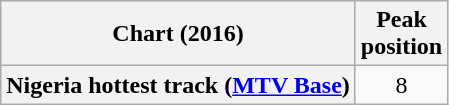<table class="wikitable sortable plainrowheaders" style="text-align:center">
<tr>
<th scope="col">Chart (2016)</th>
<th scope="col">Peak<br>position</th>
</tr>
<tr>
<th scope="row">Nigeria hottest track (<a href='#'>MTV Base</a>)</th>
<td>8</td>
</tr>
</table>
